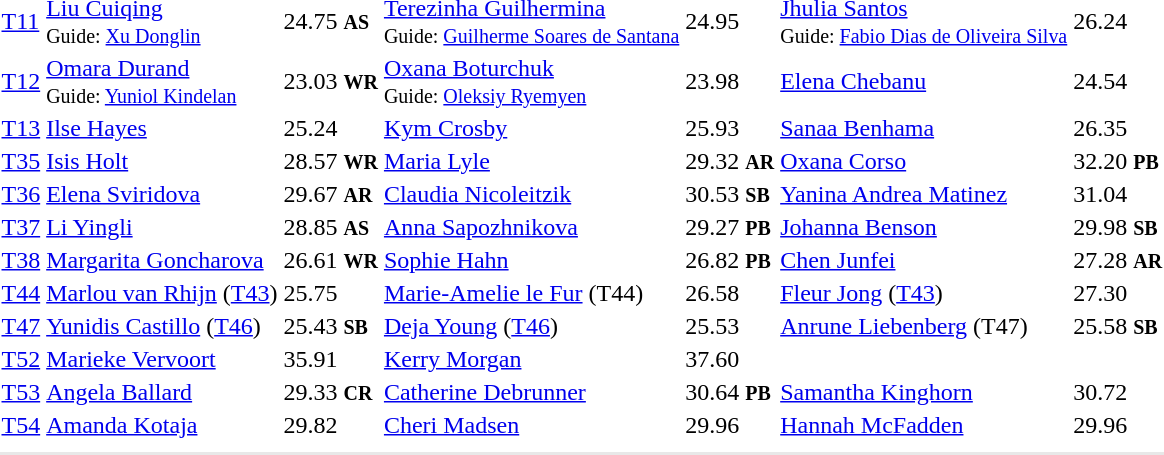<table>
<tr>
<td><a href='#'>T11</a></td>
<td><a href='#'>Liu Cuiqing</a><br><small>Guide: <a href='#'>Xu Donglin</a></small><br></td>
<td>24.75 <small><strong>AS</strong></small></td>
<td><a href='#'>Terezinha Guilhermina</a><br><small>Guide: <a href='#'>Guilherme Soares de Santana</a></small><br></td>
<td>24.95</td>
<td><a href='#'>Jhulia Santos</a><br><small>Guide: <a href='#'>Fabio Dias de Oliveira Silva</a></small><br></td>
<td>26.24</td>
</tr>
<tr>
<td><a href='#'>T12</a></td>
<td><a href='#'>Omara Durand</a><br><small>Guide: <a href='#'>Yuniol Kindelan</a></small><br></td>
<td>23.03 <small><strong>WR</strong></small></td>
<td><a href='#'>Oxana Boturchuk</a><br><small>Guide: <a href='#'>Oleksiy Ryemyen</a></small><br></td>
<td>23.98</td>
<td><a href='#'>Elena Chebanu</a><br></td>
<td>24.54</td>
</tr>
<tr>
<td><a href='#'>T13</a></td>
<td><a href='#'>Ilse Hayes</a><br></td>
<td>25.24</td>
<td><a href='#'>Kym Crosby</a><br></td>
<td>25.93</td>
<td><a href='#'>Sanaa Benhama</a><br></td>
<td>26.35</td>
</tr>
<tr>
<td><a href='#'>T35</a></td>
<td><a href='#'>Isis Holt</a><br></td>
<td>28.57 <small><strong>WR</strong></small></td>
<td><a href='#'>Maria Lyle</a><br></td>
<td>29.32 <small><strong>AR</strong></small></td>
<td><a href='#'>Oxana Corso</a><br></td>
<td>32.20 <small><strong>PB</strong></small></td>
</tr>
<tr>
<td><a href='#'>T36</a></td>
<td><a href='#'>Elena Sviridova</a><br></td>
<td>29.67 <small><strong>AR</strong></small></td>
<td><a href='#'>Claudia Nicoleitzik</a><br></td>
<td>30.53 <small><strong>SB</strong></small></td>
<td><a href='#'>Yanina Andrea Matinez</a><br></td>
<td>31.04</td>
</tr>
<tr>
<td><a href='#'>T37</a></td>
<td><a href='#'>Li Yingli</a><br></td>
<td>28.85 <small><strong>AS</strong></small></td>
<td><a href='#'>Anna Sapozhnikova</a><br></td>
<td>29.27 <small><strong>PB</strong></small></td>
<td><a href='#'>Johanna Benson</a><br></td>
<td>29.98 <small><strong>SB</strong></small></td>
</tr>
<tr>
<td><a href='#'>T38</a></td>
<td><a href='#'>Margarita Goncharova</a><br></td>
<td>26.61 <small><strong>WR</strong></small></td>
<td><a href='#'>Sophie Hahn</a><br></td>
<td>26.82 <small><strong>PB</strong></small></td>
<td><a href='#'>Chen Junfei</a><br></td>
<td>27.28 <small><strong>AR</strong></small></td>
</tr>
<tr>
<td><a href='#'>T44</a></td>
<td><a href='#'>Marlou van Rhijn</a> (<a href='#'>T43</a>)<br></td>
<td>25.75</td>
<td><a href='#'>Marie-Amelie le Fur</a> (T44)<br></td>
<td>26.58</td>
<td><a href='#'>Fleur Jong</a> (<a href='#'>T43</a>)<br></td>
<td>27.30</td>
</tr>
<tr>
<td><a href='#'>T47</a></td>
<td><a href='#'>Yunidis Castillo</a> (<a href='#'>T46</a>)<br></td>
<td>25.43 <small><strong>SB</strong></small></td>
<td><a href='#'>Deja Young</a> (<a href='#'>T46</a>)<br></td>
<td>25.53</td>
<td><a href='#'>Anrune Liebenberg</a> (T47)<br></td>
<td>25.58 <small><strong>SB</strong></small></td>
</tr>
<tr>
<td><a href='#'>T52</a></td>
<td><a href='#'>Marieke Vervoort</a><br></td>
<td>35.91</td>
<td><a href='#'>Kerry Morgan</a><br></td>
<td>37.60</td>
<td></td>
<td></td>
</tr>
<tr>
<td><a href='#'>T53</a></td>
<td><a href='#'>Angela Ballard</a><br></td>
<td>29.33 <small><strong>CR</strong></small></td>
<td><a href='#'>Catherine Debrunner</a><br></td>
<td>30.64 <small><strong>PB</strong></small></td>
<td><a href='#'>Samantha Kinghorn</a><br></td>
<td>30.72</td>
</tr>
<tr>
<td><a href='#'>T54</a></td>
<td><a href='#'>Amanda Kotaja</a><br></td>
<td>29.82</td>
<td><a href='#'>Cheri Madsen</a><br></td>
<td>29.96</td>
<td><a href='#'>Hannah McFadden</a><br></td>
<td>29.96</td>
</tr>
<tr>
<td colspan=7></td>
</tr>
<tr>
</tr>
<tr bgcolor= e8e8e8>
<td colspan=7></td>
</tr>
</table>
